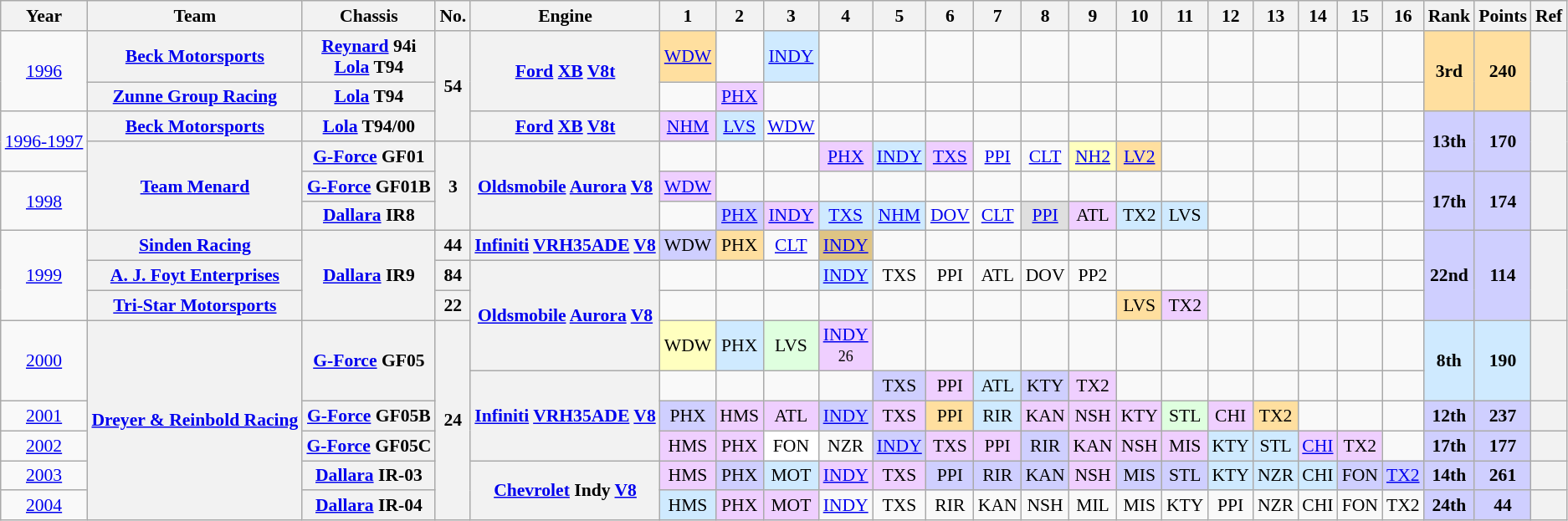<table class="wikitable" style="text-align:center; font-size:90%">
<tr>
<th>Year</th>
<th>Team</th>
<th>Chassis</th>
<th>No.</th>
<th>Engine</th>
<th>1</th>
<th>2</th>
<th>3</th>
<th>4</th>
<th>5</th>
<th>6</th>
<th>7</th>
<th>8</th>
<th>9</th>
<th>10</th>
<th>11</th>
<th>12</th>
<th>13</th>
<th>14</th>
<th>15</th>
<th>16</th>
<th>Rank</th>
<th>Points</th>
<th>Ref</th>
</tr>
<tr>
<td rowspan=2><a href='#'>1996</a></td>
<th rowspan=1><a href='#'>Beck Motorsports</a></th>
<th><a href='#'>Reynard</a> 94i<small></small><br> <a href='#'>Lola</a> T94<small></small></th>
<th rowspan=3>54</th>
<th rowspan=2><a href='#'>Ford</a> <a href='#'>XB</a> <a href='#'>V8</a><a href='#'>t</a></th>
<td style="background:#FFDF9F;"><a href='#'>WDW</a><br></td>
<td></td>
<td style="background:#CFEAFF;"><a href='#'>INDY</a><br></td>
<td></td>
<td></td>
<td></td>
<td></td>
<td></td>
<td></td>
<td></td>
<td></td>
<td></td>
<td></td>
<td></td>
<td></td>
<td></td>
<td rowspan=2 style="background:#FFDF9F;"><strong>3rd</strong></td>
<td rowspan=2 style="background:#FFDF9F;"><strong>240</strong></td>
<th rowspan=2></th>
</tr>
<tr>
<th rowspan=1><a href='#'>Zunne Group Racing</a></th>
<th><a href='#'>Lola</a> T94</th>
<td></td>
<td style="background:#EFCFFF;"><a href='#'>PHX</a><br></td>
<td></td>
<td></td>
<td></td>
<td></td>
<td></td>
<td></td>
<td></td>
<td></td>
<td></td>
<td></td>
<td></td>
<td></td>
<td></td>
<td></td>
</tr>
<tr>
<td rowspan=2><a href='#'>1996-1997</a></td>
<th><a href='#'>Beck Motorsports</a></th>
<th><a href='#'>Lola</a> T94/00</th>
<th><a href='#'>Ford</a> <a href='#'>XB</a> <a href='#'>V8</a><a href='#'>t</a></th>
<td style="background:#EFCFFF;"><a href='#'>NHM</a><br></td>
<td style="background:#CFEAFF;"><a href='#'>LVS</a><br></td>
<td><a href='#'>WDW</a></td>
<td></td>
<td></td>
<td></td>
<td></td>
<td></td>
<td></td>
<td></td>
<td></td>
<td></td>
<td></td>
<td></td>
<td></td>
<td></td>
<td rowspan=2 style="background:#CFCFFF;"><strong>13th</strong></td>
<td rowspan=2 style="background:#CFCFFF;"><strong>170</strong></td>
<th rowspan=2></th>
</tr>
<tr>
<th rowspan=3><a href='#'>Team Menard</a></th>
<th><a href='#'>G-Force</a> GF01</th>
<th rowspan=3>3</th>
<th rowspan=3><a href='#'>Oldsmobile</a> <a href='#'>Aurora</a> <a href='#'>V8</a></th>
<td></td>
<td></td>
<td></td>
<td style="background:#EFCFFF;"><a href='#'>PHX</a><br></td>
<td style="background:#CFEAFF;"><a href='#'>INDY</a><br></td>
<td style="background:#EFCFFF;"><a href='#'>TXS</a><br></td>
<td><a href='#'>PPI</a></td>
<td><a href='#'>CLT</a></td>
<td style="background:#FFFFBF;"><a href='#'>NH2</a><br></td>
<td style="background:#FFDF9F;"><a href='#'>LV2</a><br></td>
<td></td>
<td></td>
<td></td>
<td></td>
<td></td>
<td></td>
</tr>
<tr>
<td rowspan=2><a href='#'>1998</a></td>
<th><a href='#'>G-Force</a> GF01B</th>
<td style="background:#EFCFFF;"><a href='#'>WDW</a><br></td>
<td></td>
<td></td>
<td></td>
<td></td>
<td></td>
<td></td>
<td></td>
<td></td>
<td></td>
<td></td>
<td></td>
<td></td>
<td></td>
<td></td>
<td></td>
<td rowspan=2 style="background:#CFCFFF;"><strong>17th</strong></td>
<td rowspan=2 style="background:#CFCFFF;"><strong>174</strong></td>
<th rowspan=2></th>
</tr>
<tr>
<th><a href='#'>Dallara</a> IR8</th>
<td></td>
<td style="background:#CFCFFF;"><a href='#'>PHX</a><br></td>
<td style="background:#EFCFFF;"><a href='#'>INDY</a><br></td>
<td style="background:#CFEAFF;"><a href='#'>TXS</a><br></td>
<td style="background:#CFEAFF;"><a href='#'>NHM</a><br></td>
<td><a href='#'>DOV</a></td>
<td><a href='#'>CLT</a></td>
<td style="background:#DFDFDF;"><a href='#'>PPI</a><br></td>
<td style="background:#EFCFFF;">ATL<br></td>
<td style="background:#CFEAFF;">TX2<br></td>
<td style="background:#CFEAFF;">LVS<br></td>
<td></td>
<td></td>
<td></td>
<td></td>
<td></td>
</tr>
<tr>
<td rowspan=3><a href='#'>1999</a></td>
<th><a href='#'>Sinden Racing</a></th>
<th rowspan=3><a href='#'>Dallara</a> IR9</th>
<th>44</th>
<th><a href='#'>Infiniti</a> <a href='#'>VRH35ADE</a> <a href='#'>V8</a></th>
<td style="background:#CFCFFF;">WDW<br></td>
<td style="background:#FFDF9F;">PHX<br></td>
<td><a href='#'>CLT</a><br></td>
<td style="background:#DFC484;"><a href='#'>INDY</a><br></td>
<td></td>
<td></td>
<td></td>
<td></td>
<td></td>
<td></td>
<td></td>
<td></td>
<td></td>
<td></td>
<td></td>
<td></td>
<td rowspan=3 style="background:#CFCFFF;"><strong>22nd</strong></td>
<td rowspan=3 style="background:#CFCFFF;"><strong>114</strong></td>
<th rowspan=3></th>
</tr>
<tr>
<th><a href='#'>A. J. Foyt Enterprises</a></th>
<th>84</th>
<th rowspan=3><a href='#'>Oldsmobile</a> <a href='#'>Aurora</a> <a href='#'>V8</a></th>
<td></td>
<td></td>
<td></td>
<td style="background:#CFEAFF;"><a href='#'>INDY</a><br></td>
<td>TXS</td>
<td>PPI</td>
<td>ATL</td>
<td>DOV</td>
<td>PP2</td>
<td></td>
<td></td>
<td></td>
<td></td>
<td></td>
<td></td>
<td></td>
</tr>
<tr>
<th><a href='#'>Tri-Star Motorsports</a></th>
<th>22</th>
<td></td>
<td></td>
<td></td>
<td></td>
<td></td>
<td></td>
<td></td>
<td></td>
<td></td>
<td style="background:#FFDF9F;">LVS<br></td>
<td style="background:#EFCFFF;">TX2<br></td>
<td></td>
<td></td>
<td></td>
<td></td>
<td></td>
</tr>
<tr>
<td rowspan=2><a href='#'>2000</a></td>
<th rowspan=6><a href='#'>Dreyer & Reinbold Racing</a></th>
<th rowspan=2><a href='#'>G-Force</a> GF05</th>
<th rowspan=6>24</th>
<td style="background:#FFFFBF;">WDW<br></td>
<td style="background:#CFEAFF;">PHX<br></td>
<td style="background:#DFFFDF;">LVS<br></td>
<td style="background:#EFCFFF;"><a href='#'>INDY</a><br><small>26</small></td>
<td></td>
<td></td>
<td></td>
<td></td>
<td></td>
<td></td>
<td></td>
<td></td>
<td></td>
<td></td>
<td></td>
<td></td>
<td rowspan=2 style="background:#CFEAFF;"><strong>8th</strong></td>
<td rowspan=2 style="background:#CFEAFF;"><strong>190</strong></td>
<th rowspan=2></th>
</tr>
<tr>
<th rowspan=3><a href='#'>Infiniti</a> <a href='#'>VRH35ADE</a> <a href='#'>V8</a></th>
<td></td>
<td></td>
<td></td>
<td></td>
<td style="background:#CFCFFF;">TXS<br></td>
<td style="background:#EFCFFF;">PPI<br></td>
<td style="background:#CFEAFF;">ATL<br></td>
<td style="background:#CFCFFF;">KTY<br></td>
<td style="background:#EFCFFF;">TX2<br></td>
<td></td>
<td></td>
<td></td>
<td></td>
<td></td>
<td></td>
<td></td>
</tr>
<tr>
<td><a href='#'>2001</a></td>
<th><a href='#'>G-Force</a> GF05B</th>
<td style="background:#CFCFFF;">PHX<br></td>
<td style="background:#EFCFFF;">HMS<br></td>
<td style="background:#EFCFFF;">ATL<br></td>
<td style="background:#CFCFFF;"><a href='#'>INDY</a><br></td>
<td style="background:#EFCFFF;">TXS<br></td>
<td style="background:#FFDF9F;">PPI<br></td>
<td style="background:#CFEAFF;">RIR<br></td>
<td style="background:#EFCFFF;">KAN<br></td>
<td style="background:#EFCFFF;">NSH<br></td>
<td style="background:#EFCFFF;">KTY<br></td>
<td style="background:#DFFFDF;">STL<br></td>
<td style="background:#EFCFFF;">CHI<br></td>
<td style="background:#FFDF9F;">TX2<br></td>
<td></td>
<td></td>
<td></td>
<td style="background:#CFCFFF;"><strong>12th</strong></td>
<td style="background:#CFCFFF;"><strong>237</strong></td>
<th></th>
</tr>
<tr>
<td><a href='#'>2002</a></td>
<th><a href='#'>G-Force</a> GF05C</th>
<td style="background:#EFCFFF;">HMS<br></td>
<td style="background:#EFCFFF;">PHX<br></td>
<td style="background:#FFFFFF;">FON<br></td>
<td>NZR</td>
<td style="background:#CFCFFF;"><a href='#'>INDY</a><br></td>
<td style="background:#EFCFFF;">TXS<br></td>
<td style="background:#EFCFFF;">PPI<br></td>
<td style="background:#CFCFFF;">RIR<br></td>
<td style="background:#EFCFFF;">KAN<br></td>
<td style="background:#EFCFFF;">NSH<br></td>
<td style="background:#EFCFFF;">MIS<br></td>
<td style="background:#CFEAFF;">KTY<br></td>
<td style="background:#CFEAFF;">STL<br></td>
<td style="background:#EFCFFF;"><a href='#'>CHI</a><br></td>
<td style="background:#EFCFFF;">TX2<br></td>
<td></td>
<td style="background:#CFCFFF;"><strong>17th</strong></td>
<td style="background:#CFCFFF;"><strong>177</strong></td>
<th></th>
</tr>
<tr>
<td><a href='#'>2003</a></td>
<th><a href='#'>Dallara</a> IR-03</th>
<th rowspan=2><a href='#'>Chevrolet</a> Indy <a href='#'>V8</a></th>
<td style="background:#EFCFFF;">HMS<br></td>
<td style="background:#CFCFFF;">PHX<br></td>
<td style="background:#CFEAFF;">MOT<br></td>
<td style="background:#EFCFFF;"><a href='#'>INDY</a><br></td>
<td style="background:#EFCFFF;">TXS<br></td>
<td style="background:#CFCFFF;">PPI<br></td>
<td style="background:#CFCFFF;">RIR<br></td>
<td style="background:#CFCFFF;">KAN<br></td>
<td style="background:#EFCFFF;">NSH<br></td>
<td style="background:#CFCFFF;">MIS<br></td>
<td style="background:#CFCFFF;">STL<br></td>
<td style="background:#CFEAFF;">KTY<br></td>
<td style="background:#CFEAFF;">NZR<br></td>
<td style="background:#CFEAFF;">CHI<br></td>
<td style="background:#CFCFFF;">FON<br></td>
<td style="background:#CFCFFF;"><a href='#'>TX2</a><br></td>
<td style="background:#CFCFFF;"><strong>14th</strong></td>
<td style="background:#CFCFFF;"><strong>261</strong></td>
<th></th>
</tr>
<tr>
<td><a href='#'>2004</a></td>
<th><a href='#'>Dallara</a> IR-04</th>
<td style="background:#CFEAFF;">HMS<br></td>
<td style="background:#EFCFFF;">PHX<br></td>
<td style="background:#EFCFFF;">MOT<br></td>
<td><a href='#'>INDY</a></td>
<td>TXS</td>
<td>RIR</td>
<td>KAN</td>
<td>NSH</td>
<td>MIL</td>
<td>MIS</td>
<td>KTY</td>
<td>PPI</td>
<td>NZR</td>
<td>CHI</td>
<td>FON</td>
<td>TX2</td>
<td style="background:#CFCFFF;"><strong>24th</strong></td>
<td style="background:#CFCFFF;"><strong>44</strong></td>
<th></th>
</tr>
</table>
